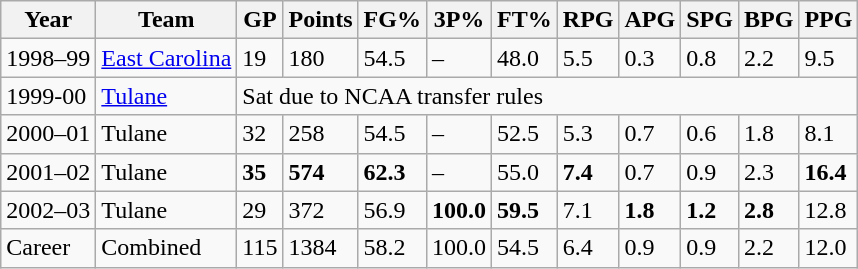<table class="wikitable">
<tr>
<th>Year</th>
<th>Team</th>
<th>GP</th>
<th>Points</th>
<th>FG%</th>
<th>3P%</th>
<th>FT%</th>
<th>RPG</th>
<th>APG</th>
<th>SPG</th>
<th>BPG</th>
<th>PPG</th>
</tr>
<tr>
<td>1998–99</td>
<td><a href='#'>East Carolina</a></td>
<td>19</td>
<td>180</td>
<td>54.5</td>
<td>–</td>
<td>48.0</td>
<td>5.5</td>
<td>0.3</td>
<td>0.8</td>
<td>2.2</td>
<td>9.5</td>
</tr>
<tr>
<td>1999-00</td>
<td><a href='#'>Tulane</a></td>
<td colspan="10">Sat due to NCAA transfer rules</td>
</tr>
<tr>
<td>2000–01</td>
<td>Tulane</td>
<td>32</td>
<td>258</td>
<td>54.5</td>
<td>–</td>
<td>52.5</td>
<td>5.3</td>
<td>0.7</td>
<td>0.6</td>
<td>1.8</td>
<td>8.1</td>
</tr>
<tr>
<td>2001–02</td>
<td>Tulane</td>
<td><strong>35</strong></td>
<td><strong>574</strong></td>
<td><strong>62.3</strong></td>
<td>–</td>
<td>55.0</td>
<td><strong>7.4</strong></td>
<td>0.7</td>
<td>0.9</td>
<td>2.3</td>
<td><strong>16.4</strong></td>
</tr>
<tr>
<td>2002–03</td>
<td>Tulane</td>
<td>29</td>
<td>372</td>
<td>56.9</td>
<td><strong>100.0</strong></td>
<td><strong>59.5</strong></td>
<td>7.1</td>
<td><strong>1.8</strong></td>
<td><strong>1.2</strong></td>
<td><strong>2.8</strong></td>
<td>12.8</td>
</tr>
<tr>
<td>Career</td>
<td>Combined</td>
<td>115</td>
<td>1384</td>
<td>58.2</td>
<td>100.0</td>
<td>54.5</td>
<td>6.4</td>
<td>0.9</td>
<td>0.9</td>
<td>2.2</td>
<td>12.0</td>
</tr>
</table>
